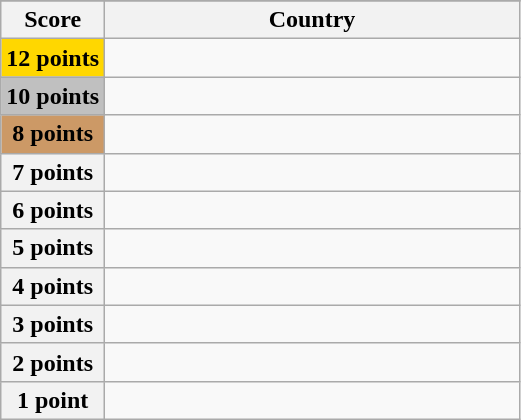<table class="wikitable">
<tr>
</tr>
<tr>
<th scope="col" width="20%">Score</th>
<th scope="col">Country</th>
</tr>
<tr>
<th scope="row" style="background:gold">12 points</th>
<td></td>
</tr>
<tr>
<th scope="row" style="background:silver">10 points</th>
<td></td>
</tr>
<tr>
<th scope="row" style="background:#CC9966">8 points</th>
<td></td>
</tr>
<tr>
<th scope="row">7 points</th>
<td></td>
</tr>
<tr>
<th scope="row">6 points</th>
<td></td>
</tr>
<tr>
<th scope="row">5 points</th>
<td></td>
</tr>
<tr>
<th scope="row">4 points</th>
<td></td>
</tr>
<tr>
<th scope="row">3 points</th>
<td></td>
</tr>
<tr>
<th scope="row">2 points</th>
<td></td>
</tr>
<tr>
<th scope="row">1 point</th>
<td></td>
</tr>
</table>
